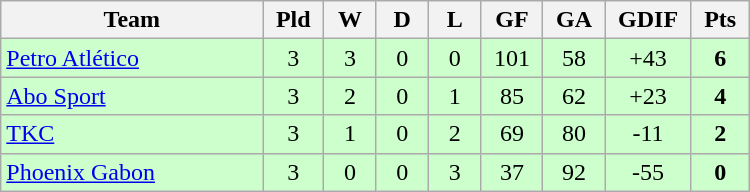<table class=wikitable style="text-align:center" width=500>
<tr>
<th width=25%>Team</th>
<th width=5%>Pld</th>
<th width=5%>W</th>
<th width=5%>D</th>
<th width=5%>L</th>
<th width=5%>GF</th>
<th width=5%>GA</th>
<th width=5%>GDIF</th>
<th width=5%>Pts</th>
</tr>
<tr bgcolor=#ccffcc>
<td align="left"> <a href='#'>Petro Atlético</a></td>
<td>3</td>
<td>3</td>
<td>0</td>
<td>0</td>
<td>101</td>
<td>58</td>
<td>+43</td>
<td><strong>6</strong></td>
</tr>
<tr bgcolor=#ccffcc>
<td align="left"> <a href='#'>Abo Sport</a></td>
<td>3</td>
<td>2</td>
<td>0</td>
<td>1</td>
<td>85</td>
<td>62</td>
<td>+23</td>
<td><strong>4</strong></td>
</tr>
<tr bgcolor=#ccffcc>
<td align="left"> <a href='#'>TKC</a></td>
<td>3</td>
<td>1</td>
<td>0</td>
<td>2</td>
<td>69</td>
<td>80</td>
<td>-11</td>
<td><strong>2</strong></td>
</tr>
<tr bgcolor=#ccffcc>
<td align="left"> <a href='#'>Phoenix Gabon</a></td>
<td>3</td>
<td>0</td>
<td>0</td>
<td>3</td>
<td>37</td>
<td>92</td>
<td>-55</td>
<td><strong>0</strong></td>
</tr>
</table>
